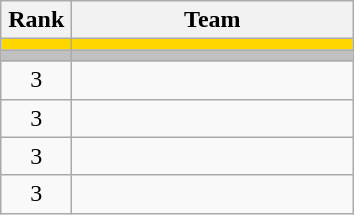<table class="wikitable" style="text-align:center;">
<tr>
<th width=40>Rank</th>
<th width=180>Team</th>
</tr>
<tr bgcolor="gold">
<td></td>
<td style="text-align:left;"></td>
</tr>
<tr bgcolor="silver">
<td></td>
<td style="text-align:left;"></td>
</tr>
<tr>
<td>3</td>
<td style="text-align:left;"></td>
</tr>
<tr>
<td>3</td>
<td style="text-align:left;"></td>
</tr>
<tr>
<td>3</td>
<td style="text-align:left;"></td>
</tr>
<tr>
<td>3</td>
<td style="text-align:left;"></td>
</tr>
</table>
